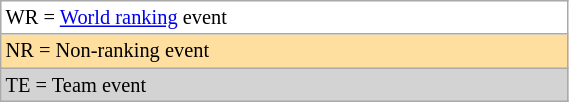<table class="wikitable" style="font-size:85%;" width=30%>
<tr bgcolor="#ffffff">
<td>WR = <a href='#'>World ranking</a> event</td>
</tr>
<tr style="background:#ffdf9f;">
<td>NR = Non-ranking event</td>
</tr>
<tr style="background:lightgray;">
<td>TE = Team event</td>
</tr>
</table>
